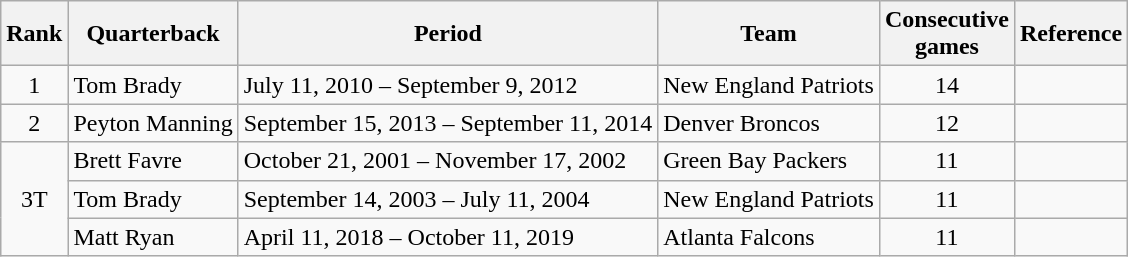<table class="wikitable">
<tr>
<th>Rank</th>
<th>Quarterback</th>
<th>Period</th>
<th>Team</th>
<th>Consecutive<br>games</th>
<th>Reference</th>
</tr>
<tr>
<td style="text-align:center;">1</td>
<td>Tom Brady</td>
<td>July 11, 2010 – September 9, 2012</td>
<td>New England Patriots</td>
<td style="text-align:center;">14</td>
<td style="text-align:center;"></td>
</tr>
<tr>
<td style="text-align:center;">2</td>
<td>Peyton Manning</td>
<td>September 15, 2013 – September 11, 2014</td>
<td>Denver Broncos</td>
<td style="text-align:center;">12</td>
<td style="text-align:center;"></td>
</tr>
<tr>
<td style="text-align:center;" rowspan="3">3T</td>
<td>Brett Favre</td>
<td>October 21, 2001 – November 17, 2002</td>
<td>Green Bay Packers</td>
<td style="text-align:center;">11</td>
<td style="text-align:center;"></td>
</tr>
<tr>
<td>Tom Brady</td>
<td>September 14, 2003 – July 11, 2004</td>
<td>New England Patriots</td>
<td style="text-align:center;">11</td>
<td style="text-align:center;"></td>
</tr>
<tr>
<td>Matt Ryan</td>
<td>April 11, 2018 – October 11, 2019</td>
<td>Atlanta Falcons</td>
<td style="text-align:center;">11</td>
<td style="text-align:center;"></td>
</tr>
</table>
